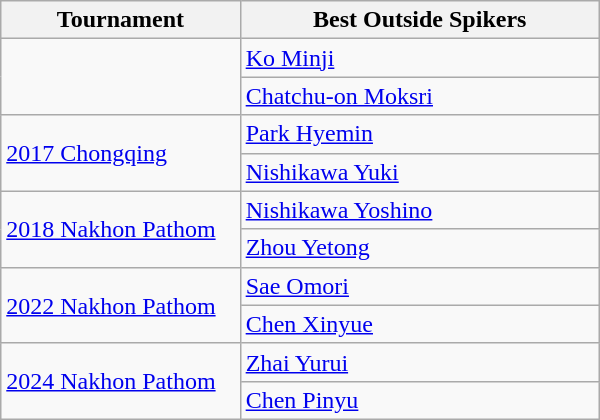<table class=wikitable style="width: 400px;">
<tr>
<th style="width: 40%;">Tournament</th>
<th style="width: 60%;">Best Outside Spikers</th>
</tr>
<tr>
<td rowspan=2></td>
<td> <a href='#'>Ko Minji</a></td>
</tr>
<tr>
<td> <a href='#'>Chatchu-on Moksri</a></td>
</tr>
<tr>
<td rowspan=2><a href='#'>2017 Chongqing</a></td>
<td> <a href='#'>Park Hyemin</a></td>
</tr>
<tr>
<td> <a href='#'>Nishikawa Yuki</a></td>
</tr>
<tr>
<td rowspan=2><a href='#'>2018 Nakhon Pathom</a></td>
<td> <a href='#'>Nishikawa Yoshino</a></td>
</tr>
<tr>
<td> <a href='#'>Zhou Yetong</a></td>
</tr>
<tr>
<td rowspan=2><a href='#'>2022 Nakhon Pathom</a></td>
<td> <a href='#'>Sae Omori</a></td>
</tr>
<tr>
<td> <a href='#'>Chen Xinyue</a></td>
</tr>
<tr>
<td rowspan=2><a href='#'>2024 Nakhon Pathom</a></td>
<td> <a href='#'>Zhai Yurui</a></td>
</tr>
<tr>
<td> <a href='#'>Chen Pinyu</a></td>
</tr>
</table>
